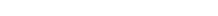<table style="width:22%; text-align:center;">
<tr style="color:white;">
<td style="background:"><strong>1</strong></td>
<td style="background:"><strong>7</strong></td>
</tr>
</table>
